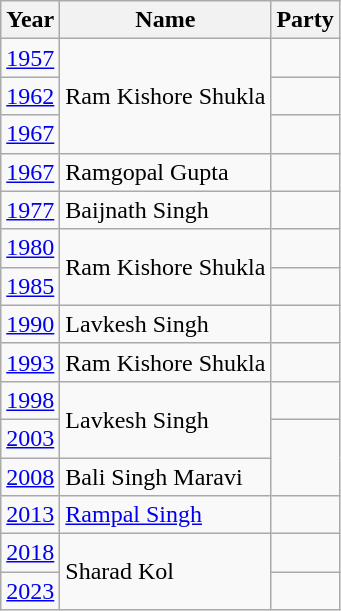<table class="wikitable sortable">
<tr>
<th>Year</th>
<th>Name</th>
<th colspan=2>Party</th>
</tr>
<tr>
<td><a href='#'>1957</a></td>
<td rowspan=3>Ram Kishore Shukla</td>
<td></td>
</tr>
<tr>
<td><a href='#'>1962</a></td>
<td></td>
</tr>
<tr>
<td><a href='#'>1967</a></td>
<td></td>
</tr>
<tr>
<td><a href='#'>1967</a></td>
<td>Ramgopal Gupta</td>
<td></td>
</tr>
<tr>
<td><a href='#'>1977</a></td>
<td>Baijnath Singh</td>
<td></td>
</tr>
<tr>
<td><a href='#'>1980</a></td>
<td rowspan=2>Ram Kishore Shukla</td>
<td></td>
</tr>
<tr>
<td><a href='#'>1985</a></td>
<td></td>
</tr>
<tr>
<td><a href='#'>1990</a></td>
<td>Lavkesh Singh</td>
<td></td>
</tr>
<tr>
<td><a href='#'>1993</a></td>
<td>Ram Kishore Shukla</td>
<td></td>
</tr>
<tr>
<td><a href='#'>1998</a></td>
<td rowspan=2>Lavkesh Singh</td>
<td></td>
</tr>
<tr>
<td><a href='#'>2003</a></td>
</tr>
<tr>
<td><a href='#'>2008</a></td>
<td>Bali Singh Maravi</td>
</tr>
<tr>
<td><a href='#'>2013</a></td>
<td><a href='#'>Rampal Singh</a></td>
<td></td>
</tr>
<tr>
<td><a href='#'>2018</a></td>
<td rowspan="2">Sharad Kol</td>
<td></td>
</tr>
<tr>
<td><a href='#'>2023</a></td>
</tr>
</table>
